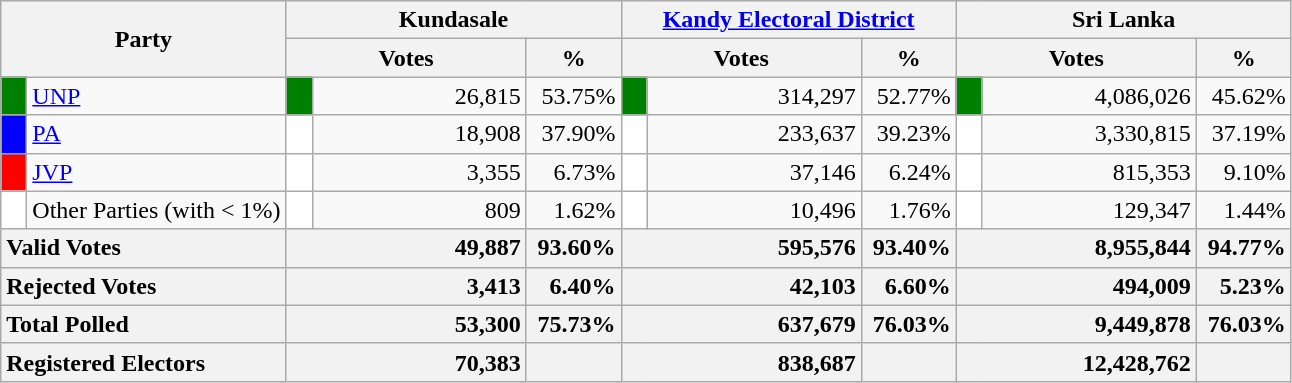<table class="wikitable">
<tr>
<th colspan="2" width="144px"rowspan="2">Party</th>
<th colspan="3" width="216px">Kundasale</th>
<th colspan="3" width="216px"><a href='#'>Kandy Electoral District</a></th>
<th colspan="3" width="216px">Sri Lanka</th>
</tr>
<tr>
<th colspan="2" width="144px">Votes</th>
<th>%</th>
<th colspan="2" width="144px">Votes</th>
<th>%</th>
<th colspan="2" width="144px">Votes</th>
<th>%</th>
</tr>
<tr>
<td style="background-color:green;" width="10px"></td>
<td style="text-align:left;"><a href='#'>UNP</a></td>
<td style="background-color:green;" width="10px"></td>
<td style="text-align:right;">26,815</td>
<td style="text-align:right;">53.75%</td>
<td style="background-color:green;" width="10px"></td>
<td style="text-align:right;">314,297</td>
<td style="text-align:right;">52.77%</td>
<td style="background-color:green;" width="10px"></td>
<td style="text-align:right;">4,086,026</td>
<td style="text-align:right;">45.62%</td>
</tr>
<tr>
<td style="background-color:blue;" width="10px"></td>
<td style="text-align:left;"><a href='#'>PA</a></td>
<td style="background-color:white;" width="10px"></td>
<td style="text-align:right;">18,908</td>
<td style="text-align:right;">37.90%</td>
<td style="background-color:white;" width="10px"></td>
<td style="text-align:right;">233,637</td>
<td style="text-align:right;">39.23%</td>
<td style="background-color:white;" width="10px"></td>
<td style="text-align:right;">3,330,815</td>
<td style="text-align:right;">37.19%</td>
</tr>
<tr>
<td style="background-color:red;" width="10px"></td>
<td style="text-align:left;"><a href='#'>JVP</a></td>
<td style="background-color:white;" width="10px"></td>
<td style="text-align:right;">3,355</td>
<td style="text-align:right;">6.73%</td>
<td style="background-color:white;" width="10px"></td>
<td style="text-align:right;">37,146</td>
<td style="text-align:right;">6.24%</td>
<td style="background-color:white;" width="10px"></td>
<td style="text-align:right;">815,353</td>
<td style="text-align:right;">9.10%</td>
</tr>
<tr>
<td style="background-color:white;" width="10px"></td>
<td style="text-align:left;">Other Parties (with < 1%)</td>
<td style="background-color:white;" width="10px"></td>
<td style="text-align:right;">809</td>
<td style="text-align:right;">1.62%</td>
<td style="background-color:white;" width="10px"></td>
<td style="text-align:right;">10,496</td>
<td style="text-align:right;">1.76%</td>
<td style="background-color:white;" width="10px"></td>
<td style="text-align:right;">129,347</td>
<td style="text-align:right;">1.44%</td>
</tr>
<tr>
<th colspan="2" width="144px"style="text-align:left;">Valid Votes</th>
<th style="text-align:right;"colspan="2" width="144px">49,887</th>
<th style="text-align:right;">93.60%</th>
<th style="text-align:right;"colspan="2" width="144px">595,576</th>
<th style="text-align:right;">93.40%</th>
<th style="text-align:right;"colspan="2" width="144px">8,955,844</th>
<th style="text-align:right;">94.77%</th>
</tr>
<tr>
<th colspan="2" width="144px"style="text-align:left;">Rejected Votes</th>
<th style="text-align:right;"colspan="2" width="144px">3,413</th>
<th style="text-align:right;">6.40%</th>
<th style="text-align:right;"colspan="2" width="144px">42,103</th>
<th style="text-align:right;">6.60%</th>
<th style="text-align:right;"colspan="2" width="144px">494,009</th>
<th style="text-align:right;">5.23%</th>
</tr>
<tr>
<th colspan="2" width="144px"style="text-align:left;">Total Polled</th>
<th style="text-align:right;"colspan="2" width="144px">53,300</th>
<th style="text-align:right;">75.73%</th>
<th style="text-align:right;"colspan="2" width="144px">637,679</th>
<th style="text-align:right;">76.03%</th>
<th style="text-align:right;"colspan="2" width="144px">9,449,878</th>
<th style="text-align:right;">76.03%</th>
</tr>
<tr>
<th colspan="2" width="144px"style="text-align:left;">Registered Electors</th>
<th style="text-align:right;"colspan="2" width="144px">70,383</th>
<th></th>
<th style="text-align:right;"colspan="2" width="144px">838,687</th>
<th></th>
<th style="text-align:right;"colspan="2" width="144px">12,428,762</th>
<th></th>
</tr>
</table>
